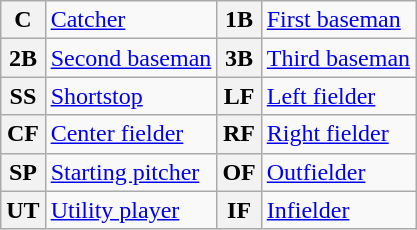<table class="wikitable">
<tr>
<th>C</th>
<td><a href='#'>Catcher</a></td>
<th>1B</th>
<td><a href='#'>First baseman</a></td>
</tr>
<tr>
<th>2B</th>
<td><a href='#'>Second baseman</a></td>
<th>3B</th>
<td><a href='#'>Third baseman</a></td>
</tr>
<tr>
<th>SS</th>
<td><a href='#'>Shortstop</a></td>
<th>LF</th>
<td><a href='#'>Left fielder</a></td>
</tr>
<tr>
<th>CF</th>
<td><a href='#'>Center fielder</a></td>
<th>RF</th>
<td><a href='#'>Right fielder</a></td>
</tr>
<tr>
<th>SP</th>
<td><a href='#'>Starting pitcher</a></td>
<th>OF</th>
<td><a href='#'>Outfielder</a></td>
</tr>
<tr>
<th>UT</th>
<td><a href='#'>Utility player</a></td>
<th>IF</th>
<td><a href='#'>Infielder</a></td>
</tr>
</table>
